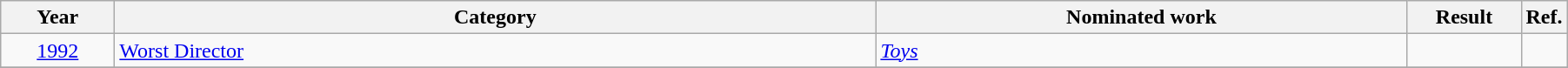<table class=wikitable>
<tr>
<th scope="col" style="width:5em;">Year</th>
<th scope="col" style="width:36em;">Category</th>
<th scope="col" style="width:25em;">Nominated work</th>
<th scope="col" style="width:5em;">Result</th>
<th>Ref.</th>
</tr>
<tr>
<td style="text-align:center;"><a href='#'>1992</a></td>
<td><a href='#'>Worst Director</a></td>
<td><em><a href='#'>Toys</a></em></td>
<td></td>
<td style="text-align:center;"></td>
</tr>
<tr>
</tr>
</table>
